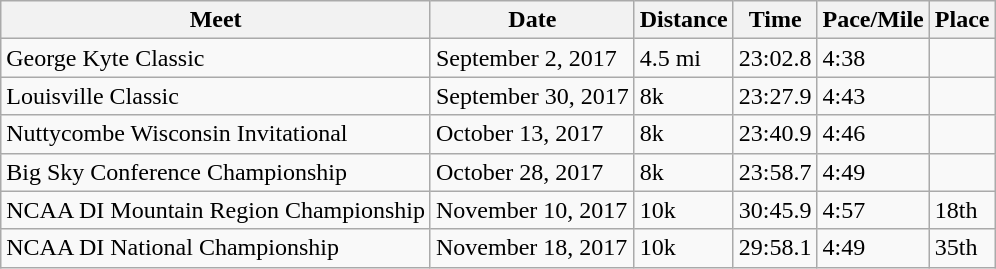<table class="wikitable sortable">
<tr>
<th>Meet</th>
<th>Date</th>
<th>Distance</th>
<th>Time</th>
<th>Pace/Mile</th>
<th>Place</th>
</tr>
<tr>
<td>George Kyte Classic</td>
<td>September 2, 2017</td>
<td>4.5 mi</td>
<td>23:02.8</td>
<td>4:38</td>
<td></td>
</tr>
<tr>
<td>Louisville Classic</td>
<td>September 30, 2017</td>
<td>8k</td>
<td>23:27.9</td>
<td>4:43</td>
<td></td>
</tr>
<tr>
<td>Nuttycombe Wisconsin Invitational</td>
<td>October 13, 2017</td>
<td>8k</td>
<td>23:40.9</td>
<td>4:46</td>
<td></td>
</tr>
<tr>
<td>Big Sky Conference Championship</td>
<td>October 28, 2017</td>
<td>8k</td>
<td>23:58.7</td>
<td>4:49</td>
<td></td>
</tr>
<tr>
<td>NCAA DI Mountain Region Championship</td>
<td>November 10, 2017</td>
<td>10k</td>
<td>30:45.9</td>
<td>4:57</td>
<td>18th</td>
</tr>
<tr>
<td>NCAA DI National Championship</td>
<td>November 18, 2017</td>
<td>10k</td>
<td>29:58.1</td>
<td>4:49</td>
<td>35th</td>
</tr>
</table>
